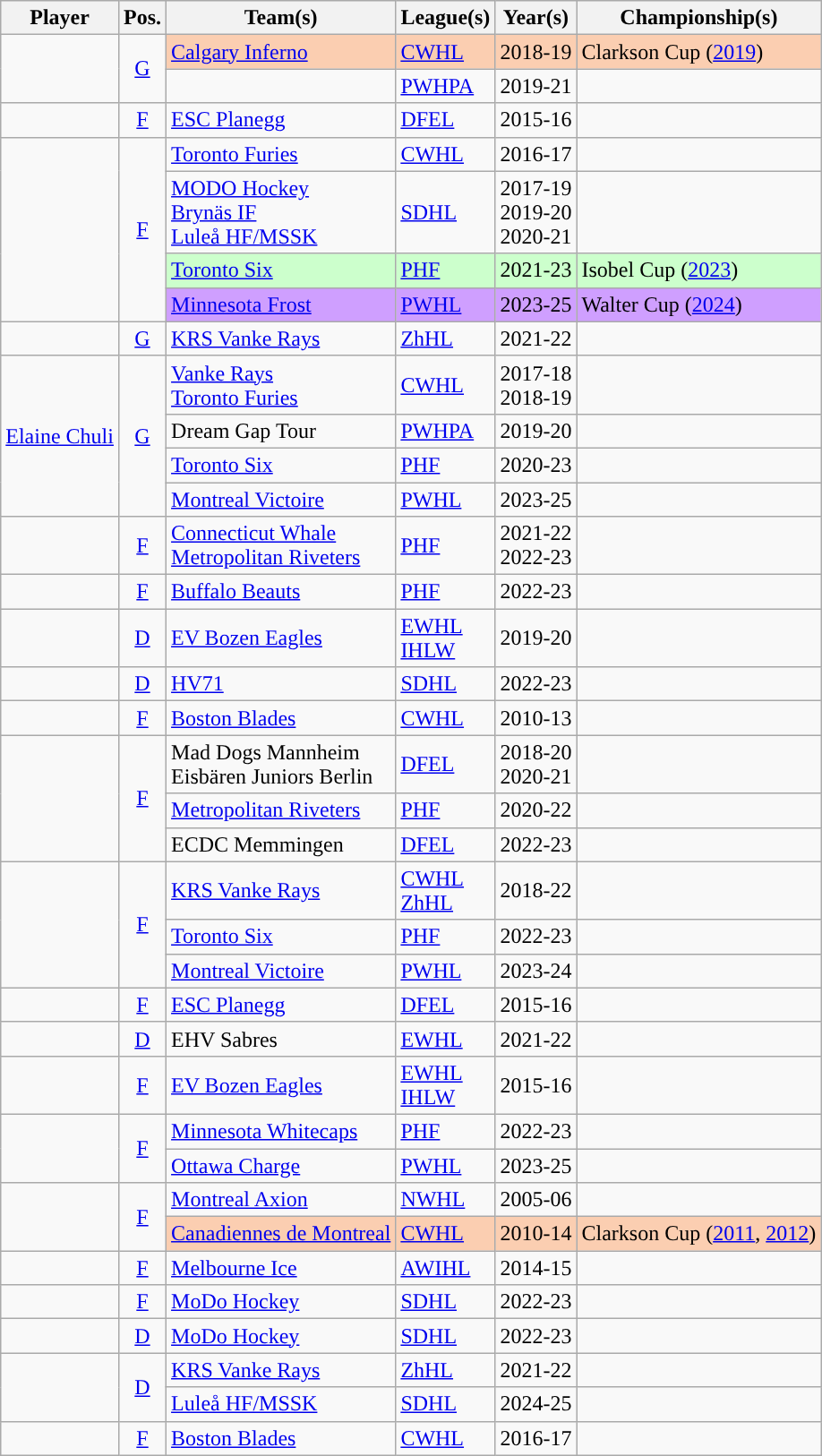<table class="wikitable sortable">
<tr>
<th>Player</th>
<th>Pos.</th>
<th>Team(s)</th>
<th>League(s)</th>
<th>Year(s)</th>
<th>Championship(s)</th>
</tr>
<tr bgcolor="">
<td rowspan="2"></td>
<td rowspan="2" align="center"><a href='#'>G</a></td>
<td bgcolor="FBCEB1"><a href='#'>Calgary Inferno</a></td>
<td bgcolor="FBCEB1"><a href='#'>CWHL</a></td>
<td bgcolor="FBCEB1">2018-19</td>
<td bgcolor="FBCEB1">Clarkson Cup (<a href='#'>2019</a>)</td>
</tr>
<tr>
<td></td>
<td><a href='#'>PWHPA</a></td>
<td>2019-21</td>
<td></td>
</tr>
<tr bgcolor="">
<td></td>
<td align="center"><a href='#'>F</a></td>
<td><a href='#'>ESC Planegg</a></td>
<td><a href='#'>DFEL</a></td>
<td>2015-16</td>
<td></td>
</tr>
<tr bgcolor="">
<td rowspan="4"></td>
<td rowspan="4" align="center"><a href='#'>F</a></td>
<td><a href='#'>Toronto Furies</a></td>
<td><a href='#'>CWHL</a></td>
<td>2016-17</td>
<td></td>
</tr>
<tr>
<td><a href='#'>MODO Hockey</a><br><a href='#'>Brynäs IF</a><br><a href='#'>Luleå HF/MSSK</a></td>
<td><a href='#'>SDHL</a></td>
<td>2017-19<br>2019-20<br>2020-21</td>
<td></td>
</tr>
<tr bgcolor="#CCFFCC">
<td><a href='#'>Toronto Six</a></td>
<td><a href='#'>PHF</a></td>
<td>2021-23</td>
<td>Isobel Cup (<a href='#'>2023</a>)</td>
</tr>
<tr bgcolor="#CF9FFF">
<td><a href='#'>Minnesota Frost</a></td>
<td><a href='#'>PWHL</a></td>
<td>2023-25</td>
<td>Walter Cup (<a href='#'>2024</a>)</td>
</tr>
<tr bgcolor="">
<td></td>
<td align="center"><a href='#'>G</a></td>
<td><a href='#'>KRS Vanke Rays</a></td>
<td><a href='#'>ZhHL</a></td>
<td>2021-22</td>
<td></td>
</tr>
<tr bgcolor="">
<td rowspan="4"><a href='#'>Elaine Chuli</a></td>
<td rowspan="4" align="center"><a href='#'>G</a></td>
<td><a href='#'>Vanke Rays</a><br><a href='#'>Toronto Furies</a></td>
<td><a href='#'>CWHL</a></td>
<td>2017-18<br>2018-19</td>
<td></td>
</tr>
<tr>
<td>Dream Gap Tour</td>
<td><a href='#'>PWHPA</a></td>
<td>2019-20</td>
<td></td>
</tr>
<tr>
<td><a href='#'>Toronto Six</a></td>
<td><a href='#'>PHF</a></td>
<td>2020-23</td>
<td></td>
</tr>
<tr>
<td><a href='#'>Montreal Victoire</a></td>
<td><a href='#'>PWHL</a></td>
<td>2023-25</td>
<td></td>
</tr>
<tr>
<td></td>
<td align=center><a href='#'>F</a></td>
<td><a href='#'>Connecticut Whale</a><br> <a href='#'>Metropolitan Riveters</a></td>
<td><a href='#'>PHF</a></td>
<td>2021-22<br>2022-23</td>
<td></td>
</tr>
<tr bgcolor="">
<td></td>
<td align="center"><a href='#'>F</a></td>
<td><a href='#'>Buffalo Beauts</a></td>
<td><a href='#'>PHF</a></td>
<td>2022-23</td>
<td></td>
</tr>
<tr bgcolor="">
<td></td>
<td align="center"><a href='#'>D</a></td>
<td><a href='#'>EV Bozen Eagles</a></td>
<td><a href='#'>EWHL</a><br><a href='#'>IHLW</a></td>
<td>2019-20</td>
<td></td>
</tr>
<tr>
<td></td>
<td align="center"><a href='#'>D</a></td>
<td><a href='#'>HV71</a></td>
<td><a href='#'>SDHL</a></td>
<td>2022-23</td>
<td></td>
</tr>
<tr bgcolor="">
<td></td>
<td align="center"><a href='#'>F</a></td>
<td><a href='#'>Boston Blades</a></td>
<td><a href='#'>CWHL</a></td>
<td>2010-13</td>
<td></td>
</tr>
<tr bgcolor="">
<td rowspan="3"></td>
<td rowspan="3" align="center"><a href='#'>F</a></td>
<td>Mad Dogs Mannheim<br>Eisbären Juniors Berlin</td>
<td><a href='#'>DFEL</a></td>
<td>2018-20<br>2020-21</td>
<td></td>
</tr>
<tr>
<td><a href='#'>Metropolitan Riveters</a></td>
<td><a href='#'>PHF</a></td>
<td>2020-22</td>
<td></td>
</tr>
<tr>
<td>ECDC Memmingen</td>
<td><a href='#'>DFEL</a></td>
<td>2022-23</td>
<td></td>
</tr>
<tr bgcolor="">
<td rowspan="3"></td>
<td rowspan="3" align="center"><a href='#'>F</a></td>
<td><a href='#'>KRS Vanke Rays</a></td>
<td><a href='#'>CWHL</a><br><a href='#'>ZhHL</a></td>
<td>2018-22</td>
<td></td>
</tr>
<tr>
<td><a href='#'>Toronto Six</a></td>
<td><a href='#'>PHF</a></td>
<td>2022-23</td>
<td></td>
</tr>
<tr>
<td><a href='#'>Montreal Victoire</a></td>
<td><a href='#'>PWHL</a></td>
<td>2023-24</td>
<td></td>
</tr>
<tr bgcolor="">
<td></td>
<td align="center"><a href='#'>F</a></td>
<td><a href='#'>ESC Planegg</a></td>
<td><a href='#'>DFEL</a></td>
<td>2015-16</td>
<td></td>
</tr>
<tr bgcolor="">
<td></td>
<td align="center"><a href='#'>D</a></td>
<td>EHV Sabres</td>
<td><a href='#'>EWHL</a></td>
<td>2021-22</td>
<td></td>
</tr>
<tr bgcolor="">
<td></td>
<td align="center"><a href='#'>F</a></td>
<td><a href='#'>EV Bozen Eagles</a></td>
<td><a href='#'>EWHL</a><br><a href='#'>IHLW</a></td>
<td>2015-16</td>
<td></td>
</tr>
<tr>
<td rowspan="2"></td>
<td rowspan="2" align="center"><a href='#'>F</a></td>
<td><a href='#'>Minnesota Whitecaps</a></td>
<td><a href='#'>PHF</a></td>
<td>2022-23</td>
<td></td>
</tr>
<tr>
<td><a href='#'>Ottawa Charge</a></td>
<td><a href='#'>PWHL</a></td>
<td>2023-25</td>
<td></td>
</tr>
<tr>
<td rowspan="2"></td>
<td rowspan="2" align=center><a href='#'>F</a></td>
<td><a href='#'>Montreal Axion</a></td>
<td><a href='#'>NWHL</a></td>
<td>2005-06</td>
<td></td>
</tr>
<tr bgcolor="FBCEB1">
<td><a href='#'>Canadiennes de Montreal</a></td>
<td><a href='#'>CWHL</a></td>
<td>2010-14</td>
<td>Clarkson Cup (<a href='#'>2011</a>, <a href='#'>2012</a>)</td>
</tr>
<tr bgcolor="">
<td></td>
<td align="center"><a href='#'>F</a></td>
<td><a href='#'>Melbourne Ice</a></td>
<td><a href='#'>AWIHL</a></td>
<td>2014-15</td>
<td></td>
</tr>
<tr bgcolor="">
<td></td>
<td align="center"><a href='#'>F</a></td>
<td><a href='#'>MoDo Hockey</a></td>
<td><a href='#'>SDHL</a></td>
<td>2022-23</td>
<td></td>
</tr>
<tr bgcolor="">
<td></td>
<td align="center"><a href='#'>D</a></td>
<td><a href='#'>MoDo Hockey</a></td>
<td><a href='#'>SDHL</a></td>
<td>2022-23</td>
<td></td>
</tr>
<tr bgcolor="">
<td rowspan="2"></td>
<td rowspan="2" align="center"><a href='#'>D</a></td>
<td><a href='#'>KRS Vanke Rays</a></td>
<td><a href='#'>ZhHL</a></td>
<td>2021-22</td>
<td></td>
</tr>
<tr>
<td><a href='#'>Luleå HF/MSSK</a></td>
<td><a href='#'>SDHL</a></td>
<td>2024-25</td>
<td></td>
</tr>
<tr bgcolor="">
<td></td>
<td align="center"><a href='#'>F</a></td>
<td><a href='#'>Boston Blades</a></td>
<td><a href='#'>CWHL</a></td>
<td>2016-17</td>
<td></td>
</tr>
</table>
